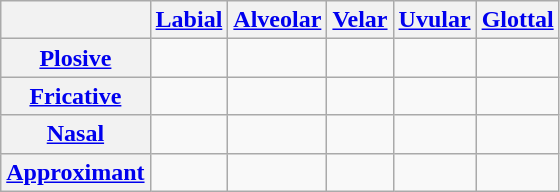<table class="wikitable">
<tr>
<th></th>
<th><a href='#'>Labial</a></th>
<th><a href='#'>Alveolar</a></th>
<th><a href='#'>Velar</a></th>
<th><a href='#'>Uvular</a></th>
<th><a href='#'>Glottal</a></th>
</tr>
<tr>
<th><a href='#'>Plosive</a></th>
<td></td>
<td></td>
<td></td>
<td></td>
<td> </td>
</tr>
<tr>
<th><a href='#'>Fricative</a></th>
<td></td>
<td></td>
<td></td>
<td></td>
<td></td>
</tr>
<tr>
<th><a href='#'>Nasal</a></th>
<td></td>
<td></td>
<td> </td>
<td></td>
<td></td>
</tr>
<tr>
<th><a href='#'>Approximant</a></th>
<td></td>
<td></td>
<td> </td>
<td></td>
<td></td>
</tr>
</table>
